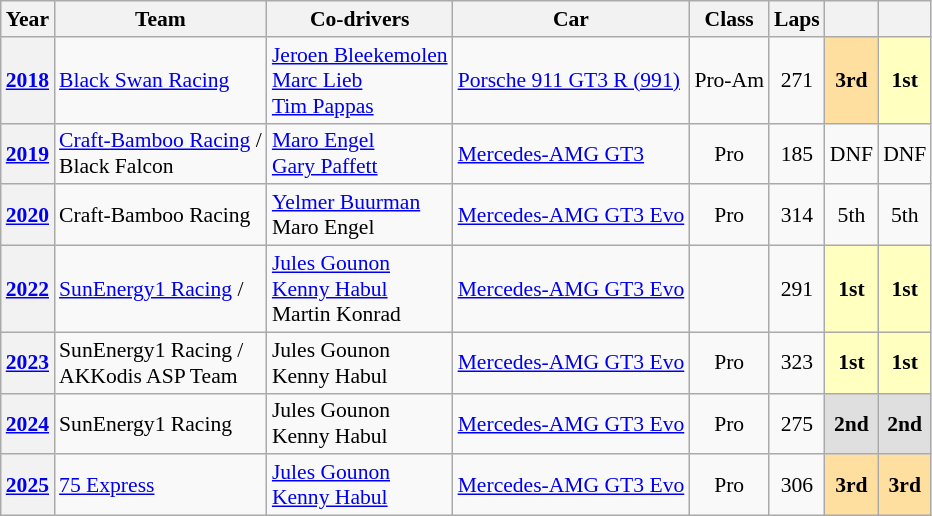<table class="wikitable" style="font-size:90%; text-align:center;">
<tr>
<th>Year</th>
<th>Team</th>
<th>Co-drivers</th>
<th>Car</th>
<th>Class</th>
<th>Laps</th>
<th></th>
<th></th>
</tr>
<tr>
<th><a href='#'>2018</a></th>
<td align="left"nowrap> <a href='#'>Black Swan Racing</a></td>
<td align="left"nowrap> <a href='#'>Jeroen Bleekemolen</a><br> <a href='#'>Marc Lieb</a><br> <a href='#'>Tim Pappas</a></td>
<td align="left"nowrap><a href='#'>Porsche 911 GT3 R (991)</a></td>
<td>Pro-Am</td>
<td>271</td>
<td style="background:#FFDF9F;"><strong>3rd</strong></td>
<td style="background:#ffffbf;"><strong>1st</strong></td>
</tr>
<tr>
<th><a href='#'>2019</a></th>
<td align="left"nowrap> <a href='#'>Craft-Bamboo Racing</a> /<br> Black Falcon</td>
<td align="left"nowrap> <a href='#'>Maro Engel</a><br> <a href='#'>Gary Paffett</a></td>
<td align="left"nowrap><a href='#'>Mercedes-AMG GT3</a></td>
<td>Pro</td>
<td>185</td>
<td>DNF</td>
<td>DNF</td>
</tr>
<tr>
<th><a href='#'>2020</a></th>
<td align="left"nowrap> Craft-Bamboo Racing</td>
<td align="left"nowrap> <a href='#'>Yelmer Buurman</a><br> Maro Engel</td>
<td align="left"nowrap><a href='#'>Mercedes-AMG GT3 Evo</a></td>
<td>Pro</td>
<td>314</td>
<td>5th</td>
<td>5th</td>
</tr>
<tr>
<th><a href='#'>2022</a></th>
<td align="left"nowrap> <a href='#'>SunEnergy1 Racing</a> /<br></td>
<td align="left"nowrap> <a href='#'>Jules Gounon</a><br> <a href='#'>Kenny Habul</a><br> Martin Konrad</td>
<td align="left"nowrap><a href='#'>Mercedes-AMG GT3 Evo</a></td>
<td></td>
<td>291</td>
<td style="background:#ffffbf;"><strong>1st</strong></td>
<td style="background:#ffffbf;"><strong>1st</strong></td>
</tr>
<tr>
<th><a href='#'>2023</a></th>
<td align="left"nowrap> SunEnergy1 Racing /<br> AKKodis ASP Team</td>
<td align="left"nowrap> Jules Gounon<br> Kenny Habul</td>
<td align="left"nowrap><a href='#'>Mercedes-AMG GT3 Evo</a></td>
<td>Pro</td>
<td>323</td>
<td style="background:#ffffbf;"><strong>1st</strong></td>
<td style="background:#ffffbf;"><strong>1st</strong></td>
</tr>
<tr>
<th><a href='#'>2024</a></th>
<td align="left"nowrap> SunEnergy1 Racing</td>
<td align="left"nowrap> Jules Gounon<br> Kenny Habul</td>
<td align="left"nowrap><a href='#'>Mercedes-AMG GT3 Evo</a></td>
<td>Pro</td>
<td>275</td>
<td style="background:#dfdfdf;"><strong>2nd</strong></td>
<td style="background:#dfdfdf;"><strong>2nd</strong></td>
</tr>
<tr>
<th><a href='#'>2025</a></th>
<td style="text-align:left;"> <a href='#'>75 Express</a></td>
<td style="text-align:left;"> <a href='#'>Jules Gounon</a><br> <a href='#'>Kenny Habul</a></td>
<td style="text-align:left;"><a href='#'>Mercedes-AMG GT3 Evo</a></td>
<td>Pro</td>
<td>306</td>
<td style="background:#FFDF9F;"><strong>3rd</strong></td>
<td style="background:#FFDF9F;"><strong>3rd</strong></td>
</tr>
</table>
